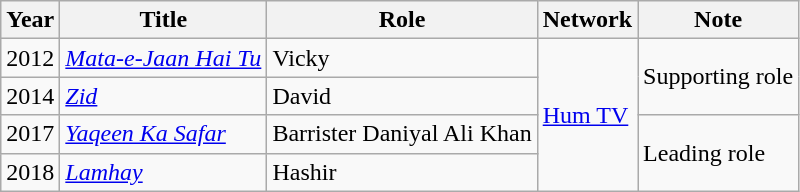<table class="wikitable">
<tr>
<th>Year</th>
<th>Title</th>
<th>Role</th>
<th>Network</th>
<th>Note</th>
</tr>
<tr>
<td>2012</td>
<td><em><a href='#'>Mata-e-Jaan Hai Tu</a></em></td>
<td>Vicky</td>
<td rowspan="4"><a href='#'>Hum TV</a></td>
<td rowspan="2">Supporting role</td>
</tr>
<tr>
<td>2014</td>
<td><em><a href='#'>Zid</a></em></td>
<td>David</td>
</tr>
<tr>
<td>2017</td>
<td><em><a href='#'>Yaqeen Ka Safar</a></em></td>
<td>Barrister Daniyal Ali Khan</td>
<td rowspan="2">Leading role</td>
</tr>
<tr>
<td>2018</td>
<td><em><a href='#'>Lamhay</a></em></td>
<td>Hashir</td>
</tr>
</table>
